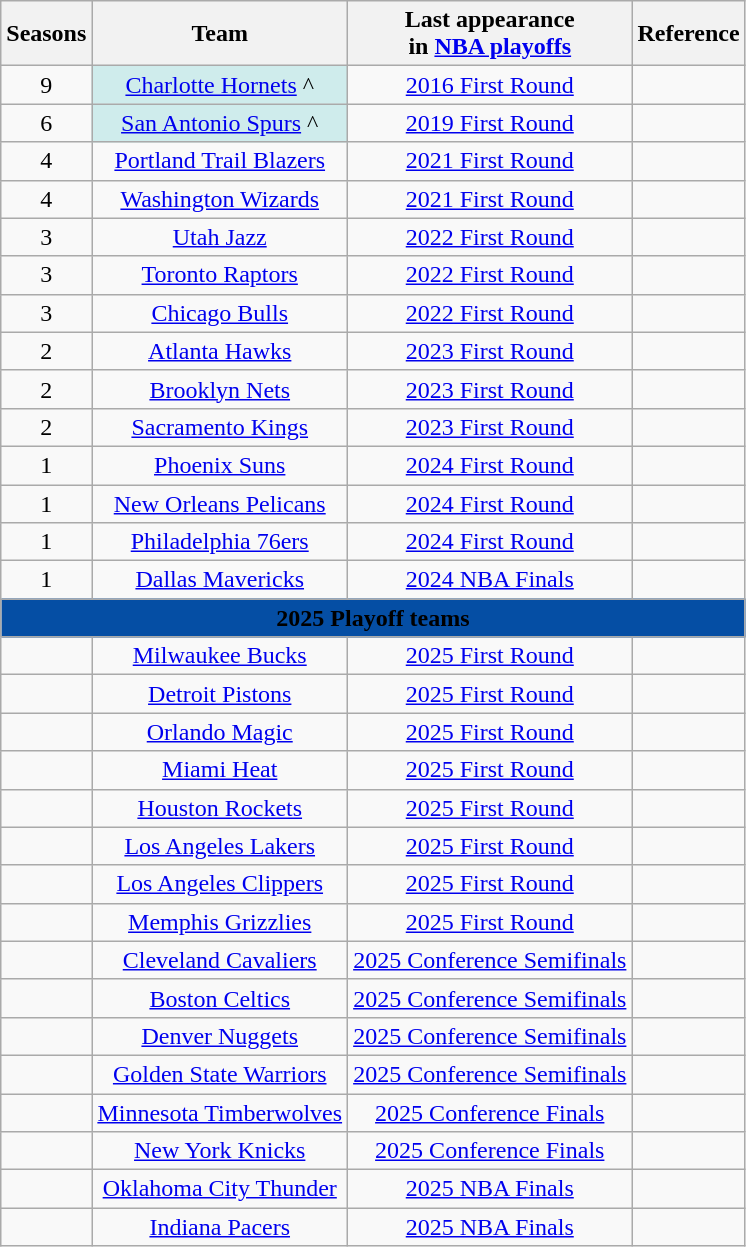<table class="wikitable" style="text-align:center">
<tr>
<th>Seasons</th>
<th>Team</th>
<th>Last appearance<br>in <a href='#'>NBA playoffs</a></th>
<th class="unsortable">Reference</th>
</tr>
<tr>
<td>9</td>
<td style="background-color:#CFECEC"><a href='#'>Charlotte Hornets</a> ^</td>
<td><a href='#'>2016 First Round</a></td>
<td></td>
</tr>
<tr>
<td>6</td>
<td style="background-color:#CFECEC "><a href='#'>San Antonio Spurs</a> ^</td>
<td><a href='#'>2019 First Round</a></td>
<td></td>
</tr>
<tr>
<td>4</td>
<td><a href='#'>Portland Trail Blazers</a></td>
<td><a href='#'>2021 First Round</a></td>
<td></td>
</tr>
<tr>
<td>4</td>
<td><a href='#'>Washington Wizards</a></td>
<td><a href='#'>2021 First Round</a></td>
<td></td>
</tr>
<tr>
<td>3</td>
<td><a href='#'>Utah Jazz</a></td>
<td><a href='#'>2022 First Round</a></td>
<td></td>
</tr>
<tr>
<td>3</td>
<td><a href='#'>Toronto Raptors</a></td>
<td><a href='#'>2022 First Round</a></td>
<td></td>
</tr>
<tr>
<td>3</td>
<td><a href='#'>Chicago Bulls</a></td>
<td><a href='#'>2022 First Round</a></td>
<td></td>
</tr>
<tr>
<td>2</td>
<td><a href='#'>Atlanta Hawks</a></td>
<td><a href='#'>2023 First Round</a></td>
<td></td>
</tr>
<tr>
<td>2</td>
<td><a href='#'>Brooklyn Nets</a></td>
<td><a href='#'>2023 First Round</a></td>
<td></td>
</tr>
<tr>
<td>2</td>
<td><a href='#'>Sacramento Kings</a></td>
<td><a href='#'>2023 First Round</a></td>
<td></td>
</tr>
<tr>
<td>1</td>
<td><a href='#'>Phoenix Suns</a></td>
<td><a href='#'>2024 First Round</a></td>
<td></td>
</tr>
<tr>
<td>1</td>
<td><a href='#'>New Orleans Pelicans</a></td>
<td><a href='#'>2024 First Round</a></td>
<td></td>
</tr>
<tr>
<td>1</td>
<td><a href='#'>Philadelphia 76ers</a></td>
<td><a href='#'>2024 First Round</a></td>
<td></td>
</tr>
<tr>
<td>1</td>
<td><a href='#'>Dallas Mavericks</a></td>
<td><a href='#'>2024 NBA Finals</a></td>
<td></td>
</tr>
<tr>
<td colspan="4" align="center" bgcolor="#054ea4"><span><strong>2025 Playoff teams</strong></span></td>
</tr>
<tr>
<td></td>
<td><a href='#'>Milwaukee Bucks</a></td>
<td><a href='#'>2025 First Round</a></td>
<td></td>
</tr>
<tr>
<td></td>
<td><a href='#'>Detroit Pistons</a></td>
<td><a href='#'>2025 First Round</a></td>
<td></td>
</tr>
<tr>
<td></td>
<td><a href='#'>Orlando Magic</a></td>
<td><a href='#'>2025 First Round</a></td>
<td></td>
</tr>
<tr>
<td></td>
<td><a href='#'>Miami Heat</a></td>
<td><a href='#'>2025 First Round</a></td>
<td></td>
</tr>
<tr>
<td></td>
<td><a href='#'>Houston Rockets</a></td>
<td><a href='#'>2025 First Round</a></td>
<td></td>
</tr>
<tr>
<td></td>
<td><a href='#'>Los Angeles Lakers</a></td>
<td><a href='#'>2025 First Round</a></td>
<td></td>
</tr>
<tr>
<td></td>
<td><a href='#'>Los Angeles Clippers</a></td>
<td><a href='#'>2025 First Round</a></td>
<td></td>
</tr>
<tr>
<td></td>
<td><a href='#'>Memphis Grizzlies</a></td>
<td><a href='#'>2025 First Round</a></td>
<td></td>
</tr>
<tr>
<td></td>
<td><a href='#'>Cleveland Cavaliers</a></td>
<td><a href='#'>2025 Conference Semifinals</a></td>
<td></td>
</tr>
<tr>
<td></td>
<td><a href='#'>Boston Celtics</a></td>
<td><a href='#'>2025 Conference Semifinals</a></td>
<td></td>
</tr>
<tr>
<td></td>
<td><a href='#'>Denver Nuggets</a></td>
<td><a href='#'>2025 Conference Semifinals</a></td>
<td></td>
</tr>
<tr>
<td></td>
<td><a href='#'>Golden State Warriors</a></td>
<td><a href='#'>2025 Conference Semifinals</a></td>
<td></td>
</tr>
<tr>
<td></td>
<td><a href='#'>Minnesota Timberwolves</a></td>
<td><a href='#'>2025 Conference Finals</a></td>
<td></td>
</tr>
<tr>
<td></td>
<td><a href='#'>New York Knicks</a></td>
<td><a href='#'>2025 Conference Finals</a></td>
<td></td>
</tr>
<tr>
<td></td>
<td><a href='#'>Oklahoma City Thunder</a></td>
<td><a href='#'>2025 NBA Finals</a></td>
<td></td>
</tr>
<tr>
<td></td>
<td><a href='#'>Indiana Pacers</a></td>
<td><a href='#'>2025 NBA Finals</a></td>
<td></td>
</tr>
</table>
